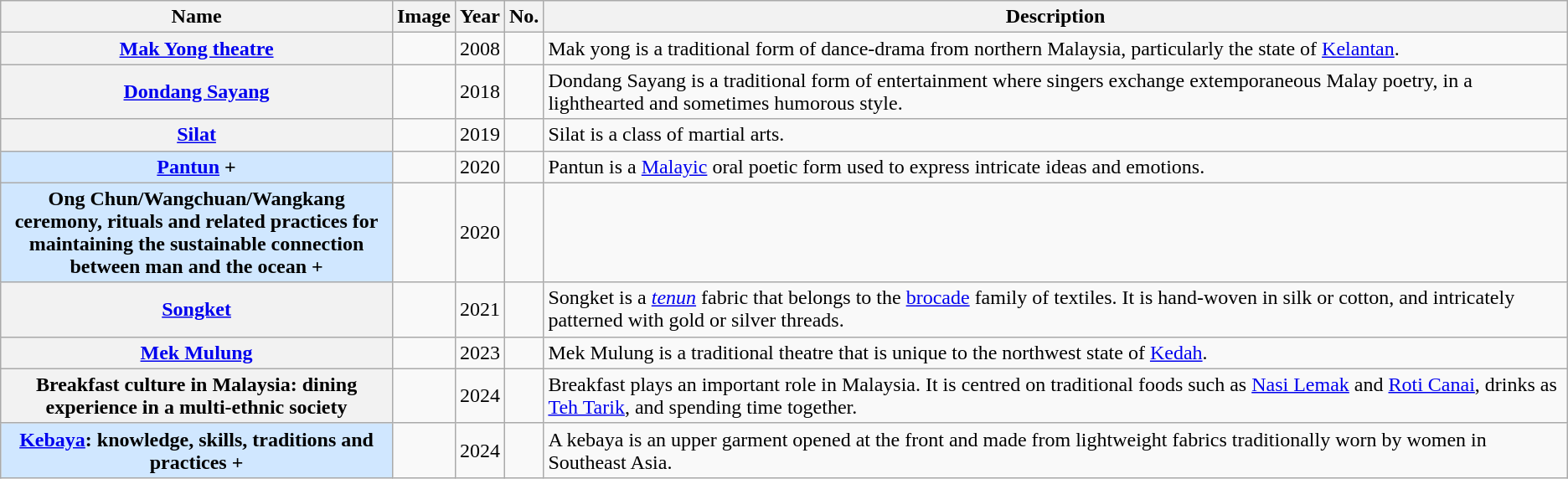<table class="wikitable sortable plainrowheaders">
<tr>
<th style="width:25%">Name</th>
<th class="unsortable">Image</th>
<th>Year</th>
<th>No.</th>
<th class="unsortable">Description</th>
</tr>
<tr>
<th scope="row"><a href='#'>Mak Yong theatre</a></th>
<td></td>
<td>2008</td>
<td></td>
<td>Mak yong is a traditional form of dance-drama from northern Malaysia, particularly the state of <a href='#'>Kelantan</a>.</td>
</tr>
<tr>
<th scope="row"><a href='#'>Dondang Sayang</a></th>
<td></td>
<td>2018</td>
<td></td>
<td>Dondang Sayang is a traditional form of entertainment where singers exchange extemporaneous Malay poetry, in a lighthearted and sometimes humorous style.</td>
</tr>
<tr>
<th scope="row"><a href='#'>Silat</a></th>
<td></td>
<td>2019</td>
<td></td>
<td>Silat is a class of martial arts.</td>
</tr>
<tr>
<th scope="row" style="background:#D0E7FF;"><a href='#'>Pantun</a> +</th>
<td></td>
<td>2020</td>
<td></td>
<td>Pantun is a <a href='#'>Malayic</a> oral poetic form used to express intricate ideas and emotions.</td>
</tr>
<tr>
<th scope="row" style="background:#D0E7FF;">Ong Chun/Wangchuan/Wangkang ceremony, rituals and related practices for maintaining the sustainable connection between man and the ocean +</th>
<td></td>
<td>2020</td>
<td></td>
<td></td>
</tr>
<tr>
<th scope="row"><a href='#'>Songket</a></th>
<td></td>
<td>2021</td>
<td></td>
<td>Songket is a <em><a href='#'>tenun</a></em> fabric that belongs to the <a href='#'>brocade</a> family of textiles. It is hand-woven in silk or cotton, and intricately patterned with gold or silver threads.</td>
</tr>
<tr>
<th scope="row"><a href='#'>Mek Mulung</a></th>
<td></td>
<td>2023</td>
<td></td>
<td>Mek Mulung is a traditional theatre that is unique to the northwest state of <a href='#'>Kedah</a>.</td>
</tr>
<tr>
<th scope="row">Breakfast culture in Malaysia: dining experience in a multi-ethnic society</th>
<td></td>
<td>2024</td>
<td></td>
<td>Breakfast plays an important role in Malaysia. It is centred on traditional foods such as <a href='#'>Nasi Lemak</a> and <a href='#'>Roti Canai</a>, drinks as <a href='#'>Teh Tarik</a>, and spending time together.</td>
</tr>
<tr>
<th scope="row" style="background:#D0E7FF;"><a href='#'>Kebaya</a>: knowledge, skills, traditions and practices +</th>
<td></td>
<td>2024</td>
<td></td>
<td>A kebaya is an upper garment opened at the front and made from lightweight fabrics traditionally worn by women in Southeast Asia.</td>
</tr>
</table>
